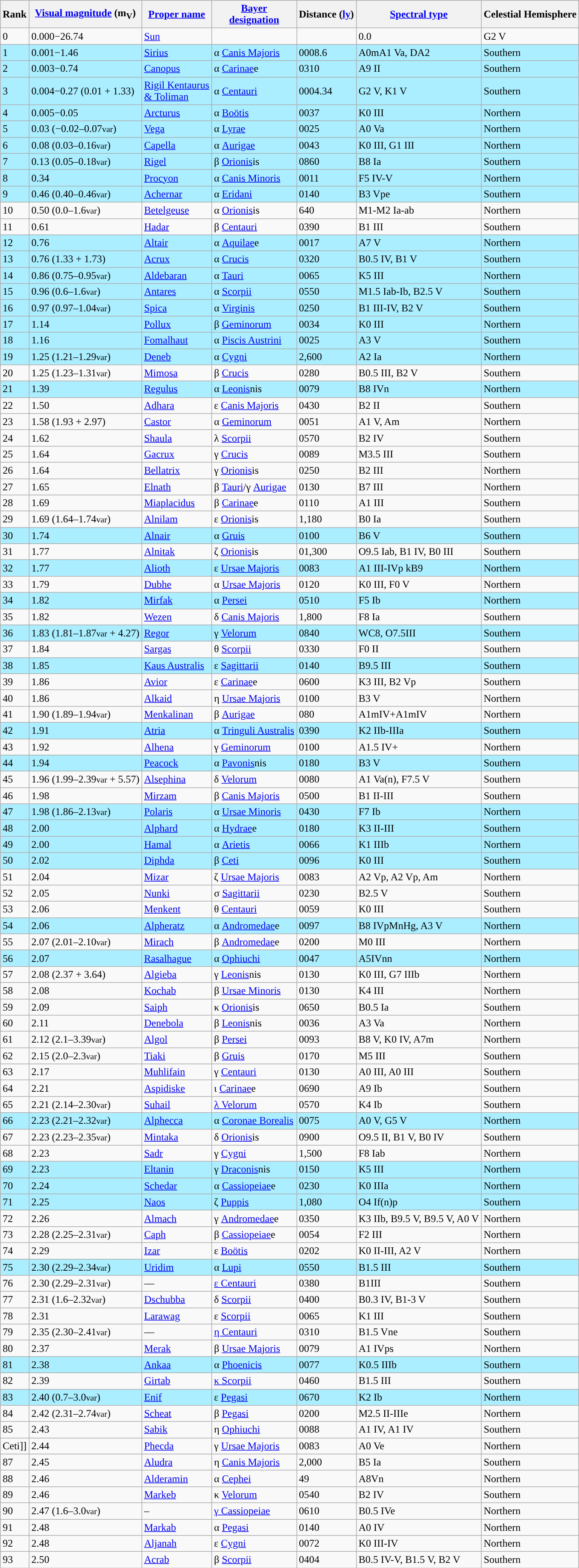<table class="wikitable sortable sticky-header">
<tr>
<th>Rank</th>
<th><a href='#'>Visual magnitude</a> (m<sub>V</sub>)</th>
<th><a href='#'>Proper name</a></th>
<th><a href='#'>Bayer<br>designation</a></th>
<th data-sort-type=number>Distance (<a href='#'>ly</a>)</th>
<th><a href='#'>Spectral type</a></th>
<th>Celestial Hemisphere</th>
</tr>
<tr>
<td>0</td>
<td><span>0.000</span>−26.74</td>
<td><a href='#'>Sun</a></td>
<td></td>
<td></td>
<td>0.0</td>
<td style="background: ">G2 V</td>
</tr>
<tr style="background:#abeeff;">
<td>1</td>
<td><span>0.001</span>−1.46</td>
<td><a href='#'>Sirius</a></td>
<td data-sort-value="CMa α">α <a href='#'>Canis Majoris</a></td>
<td><span>000</span>8.6</td>
<td style="background: ">A0mA1 Va, DA2</td>
<td style="background: ">Southern</td>
</tr>
<tr style="background:#abeeff;">
<td>2</td>
<td><span>0.003</span>−0.74</td>
<td><a href='#'>Canopus</a></td>
<td data-sort-value="Car α">α <a href='#'>Carinae</a>e</td>
<td><span>0</span>310</td>
<td style="background: ">A9 II</td>
<td style="background: ">Southern</td>
</tr>
<tr style="background:#abeeff;">
<td>3</td>
<td><span>0.004</span>−0.27 (0.01 + 1.33)</td>
<td><a href='#'>Rigil Kentaurus<br>& Toliman</a></td>
<td data-sort-value="Cen α">α <a href='#'>Centauri</a></td>
<td><span>000</span>4.34</td>
<td style="background: ">G2 V, K1 V</td>
<td style="background: ">Southern</td>
</tr>
<tr style="background:#abeeff;">
<td>4</td>
<td><span>0.005</span>−0.05</td>
<td><a href='#'>Arcturus</a></td>
<td data-sort-value="Boo α">α <a href='#'>Boötis</a></td>
<td><span>00</span>37</td>
<td style="background: ">K0 III</td>
<td style="background: ">Northern</td>
</tr>
<tr style="background:#abeeff;">
<td>5</td>
<td>0.03 (−0.02–0.07<small>var</small>)</td>
<td><a href='#'>Vega</a></td>
<td data-sort-value="Lyr α">α <a href='#'>Lyrae</a></td>
<td><span>00</span>25</td>
<td style="background: ">A0 Va</td>
<td style="background: ">Northern</td>
</tr>
<tr style="background:#abeeff;">
<td>6</td>
<td>0.08 (0.03–0.16<small>var</small>)</td>
<td><a href='#'>Capella</a></td>
<td data-sort-value="Aur α">α <a href='#'>Aurigae</a></td>
<td><span>00</span>43</td>
<td style="background: ">K0 III, G1 III</td>
<td style="background: ">Northern</td>
</tr>
<tr style="background:#abeeff;">
<td>7</td>
<td>0.13 (0.05–0.18<small>var</small>)</td>
<td><a href='#'>Rigel</a></td>
<td data-sort-value="Ori β">β <a href='#'>Orionis</a>is</td>
<td><span>0</span>860</td>
<td style="background: ">B8 Ia</td>
<td style="background: ">Southern</td>
</tr>
<tr style="background:#abeeff;">
<td>8</td>
<td>0.34</td>
<td><a href='#'>Procyon</a></td>
<td data-sort-value="CMi α">α <a href='#'>Canis Minoris</a></td>
<td><span>00</span>11</td>
<td style="background: ">F5 IV-V</td>
<td style="background: ">Northern</td>
</tr>
<tr style="background:#abeeff;">
<td>9</td>
<td>0.46 (0.40–0.46<small>var</small>)</td>
<td><a href='#'>Achernar</a></td>
<td data-sort-value="Eri α">α <a href='#'>Eridani</a></td>
<td><span>0</span>140</td>
<td style="background: ">B3 Vpe</td>
<td style="background: ">Southern</td>
</tr>
<tr>
<td>10</td>
<td> 0.50 (0.0–1.6<small>var</small>)</td>
<td><a href='#'>Betelgeuse</a></td>
<td data-sort-value="Ori α">α <a href='#'>Orionis</a>is</td>
<td>640</td>
<td style="background: ">M1-M2 Ia-ab</td>
<td style="background: ">Northern</td>
</tr>
<tr>
<td>11</td>
<td>0.61</td>
<td><a href='#'>Hadar</a></td>
<td data-sort-value="Cen β">β <a href='#'>Centauri</a></td>
<td><span>0</span>390</td>
<td style="background: ">B1 III</td>
<td style="background: ">Southern</td>
</tr>
<tr style="background:#abeeff;">
<td>12</td>
<td>0.76</td>
<td><a href='#'>Altair</a></td>
<td data-sort-value="Aql α">α <a href='#'>Aquilae</a>e</td>
<td><span>00</span>17</td>
<td style="background: ">A7 V</td>
<td style="background: ">Northern</td>
</tr>
<tr style="background:#abeeff;">
<td>13</td>
<td>0.76 (1.33 + 1.73)</td>
<td><a href='#'>Acrux</a></td>
<td data-sort-value="Cru α">α <a href='#'>Crucis</a></td>
<td><span>0</span>320</td>
<td style="background: ">B0.5 IV, B1 V</td>
<td style="background: ">Southern</td>
</tr>
<tr style="background:#abeeff;">
<td>14</td>
<td>0.86 (0.75–0.95<small>var</small>)</td>
<td><a href='#'>Aldebaran</a></td>
<td data-sort-value="Tau α">α <a href='#'>Tauri</a></td>
<td><span>00</span>65</td>
<td style="background: ">K5 III</td>
<td style="background: ">Northern</td>
</tr>
<tr style="background:#abeeff;">
<td>15</td>
<td>0.96 (0.6–1.6<small>var</small>)</td>
<td><a href='#'>Antares</a></td>
<td data-sort-value="Sco α">α <a href='#'>Scorpii</a></td>
<td><span>0</span>550</td>
<td style="background: ">M1.5 Iab-Ib, B2.5 V</td>
<td style="background: ">Southern</td>
</tr>
<tr style="background:#abeeff;">
<td>16</td>
<td>0.97 (0.97–1.04<small>var</small>)</td>
<td><a href='#'>Spica</a></td>
<td data-sort-value="Vir α">α <a href='#'>Virginis</a></td>
<td><span>0</span>250</td>
<td style="background: ">B1 III-IV, B2 V</td>
<td style="background: ">Southern</td>
</tr>
<tr style="background:#abeeff;">
<td>17</td>
<td>1.14</td>
<td><a href='#'>Pollux</a></td>
<td data-sort-value="Gem β">β <a href='#'>Geminorum</a></td>
<td><span>00</span>34</td>
<td style="background: ">K0 III</td>
<td style="background: ">Northern</td>
</tr>
<tr style="background:#abeeff;">
<td>18</td>
<td>1.16</td>
<td><a href='#'>Fomalhaut</a></td>
<td data-sort-value="PsA α">α <a href='#'>Piscis Austrini</a></td>
<td><span>00</span>25</td>
<td style="background: ">A3 V</td>
<td style="background: ">Southern</td>
</tr>
<tr style="background:#abeeff;">
<td>19</td>
<td>1.25 (1.21–1.29<small>var</small>)</td>
<td><a href='#'>Deneb</a></td>
<td data-sort-value="Cyg α">α <a href='#'>Cygni</a></td>
<td>2,600</td>
<td style="background: ">A2 Ia</td>
<td style="background: ">Northern</td>
</tr>
<tr>
<td>20</td>
<td>1.25 (1.23–1.31<small>var</small>)</td>
<td><a href='#'>Mimosa</a></td>
<td data-sort-value="Cru β">β <a href='#'>Crucis</a></td>
<td><span>0</span>280</td>
<td style="background: ">B0.5 III, B2 V</td>
<td style="background: ">Southern</td>
</tr>
<tr style="background:#abeeff;">
<td>21</td>
<td>1.39</td>
<td><a href='#'>Regulus</a></td>
<td data-sort-value="Leo α">α <a href='#'>Leonis</a>nis</td>
<td><span>00</span>79</td>
<td style="background: ">B8 IVn</td>
<td style="background: ">Northern</td>
</tr>
<tr>
<td>22</td>
<td>1.50</td>
<td><a href='#'>Adhara</a></td>
<td data-sort-value="CMa ε">ε <a href='#'>Canis Majoris</a></td>
<td><span>0</span>430</td>
<td style="background: ">B2 II</td>
<td style="background: ">Southern</td>
</tr>
<tr>
<td>23</td>
<td>1.58 (1.93 + 2.97)</td>
<td><a href='#'>Castor</a></td>
<td data-sort-value="Gem a">α <a href='#'>Geminorum</a></td>
<td><span>00</span>51</td>
<td style="background: ">A1 V, Am</td>
<td style="background: ">Northern</td>
</tr>
<tr>
<td>24</td>
<td>1.62</td>
<td><a href='#'>Shaula</a></td>
<td data-sort-value="Sco λ">λ <a href='#'>Scorpii</a></td>
<td><span>0</span>570</td>
<td style="background: ">B2 IV</td>
<td style="background: ">Southern</td>
</tr>
<tr>
<td>25</td>
<td>1.64</td>
<td><a href='#'>Gacrux</a></td>
<td data-sort-value="Cru γ">γ <a href='#'>Crucis</a></td>
<td><span>00</span>89</td>
<td style="background: ">M3.5 III</td>
<td style="background: ">Southern</td>
</tr>
<tr>
<td>26</td>
<td>1.64</td>
<td><a href='#'>Bellatrix</a></td>
<td data-sort-value="Ori γ">γ <a href='#'>Orionis</a>is</td>
<td><span>0</span>250</td>
<td style="background: ">B2 III</td>
<td style="background: ">Northern</td>
</tr>
<tr>
<td>27</td>
<td>1.65</td>
<td><a href='#'>Elnath</a></td>
<td data-sort-value="Tau β/Aur γ">β <a href='#'>Tauri</a>/γ <a href='#'>Aurigae</a></td>
<td><span>0</span>130</td>
<td style="background: ">B7 III</td>
<td style="background: ">Northern</td>
</tr>
<tr>
<td>28</td>
<td>1.69</td>
<td><a href='#'>Miaplacidus</a></td>
<td data-sort-value="Car β">β <a href='#'>Carinae</a>e</td>
<td><span>0</span>110</td>
<td style="background: ">A1 III</td>
<td style="background: ">Southern</td>
</tr>
<tr>
<td>29</td>
<td>1.69 (1.64–1.74<small>var</small>)</td>
<td><a href='#'>Alnilam</a></td>
<td data-sort-value="Ori ε">ε <a href='#'>Orionis</a>is</td>
<td>1,180</td>
<td style="background: ">B0 Ia</td>
<td style="background: ">Southern</td>
</tr>
<tr style="background:#abeeff;">
<td>30</td>
<td>1.74</td>
<td><a href='#'>Alnair</a></td>
<td data-sort-value="Gru α">α <a href='#'>Gruis</a></td>
<td><span>0</span>100</td>
<td style="background: ">B6 V</td>
<td style="background: ">Southern</td>
</tr>
<tr>
<td>31</td>
<td>1.77</td>
<td><a href='#'>Alnitak</a></td>
<td data-sort-value="Ori ζ">ζ <a href='#'>Orionis</a>is</td>
<td><span>0</span>1,300</td>
<td style="background: ">O9.5 Iab, B1 IV, B0 III</td>
<td style="background: ">Southern</td>
</tr>
<tr style="background:#abeeff;">
<td>32</td>
<td>1.77</td>
<td><a href='#'>Alioth</a></td>
<td data-sort-value="UMa ε">ε <a href='#'>Ursae Majoris</a></td>
<td><span>00</span>83</td>
<td style="background: ">A1 III-IVp kB9</td>
<td style="background: ">Northern</td>
</tr>
<tr>
<td>33</td>
<td>1.79</td>
<td><a href='#'>Dubhe</a></td>
<td data-sort-value="UMa α">α <a href='#'>Ursae Majoris</a></td>
<td><span>0</span>120</td>
<td style="background: ">K0 III, F0 V</td>
<td style="background: ">Northern</td>
</tr>
<tr style="background:#abeeff;">
<td>34</td>
<td>1.82</td>
<td><a href='#'>Mirfak</a></td>
<td data-sort-value="Per α">α <a href='#'>Persei</a></td>
<td><span>0</span>510</td>
<td style="background: ">F5 Ib</td>
<td style="background: ">Northern</td>
</tr>
<tr>
<td>35</td>
<td>1.82</td>
<td><a href='#'>Wezen</a></td>
<td data-sort-value="CMa δ">δ <a href='#'>Canis Majoris</a></td>
<td>1,800</td>
<td style="background: ">F8 Ia</td>
<td style="background: ">Southern</td>
</tr>
<tr style="background:#abeeff;">
<td>36</td>
<td>1.83 (1.81–1.87<small>var</small> + 4.27)</td>
<td><a href='#'>Regor</a></td>
<td data-sort-value="Vel γ">γ <a href='#'>Velorum</a></td>
<td><span>0</span>840</td>
<td style="background: ">WC8, O7.5III</td>
<td style="background: ">Southern</td>
</tr>
<tr>
<td>37</td>
<td>1.84</td>
<td><a href='#'>Sargas</a></td>
<td data-sort-value="Sco θ">θ <a href='#'>Scorpii</a></td>
<td><span>0</span>330</td>
<td style="background: ">F0 II</td>
<td style="background: ">Southern</td>
</tr>
<tr style="background:#abeeff;">
<td>38</td>
<td>1.85</td>
<td><a href='#'>Kaus Australis</a></td>
<td data-sort-value="Sgr ε">ε <a href='#'>Sagittarii</a></td>
<td><span>0</span>140</td>
<td style="background: ">B9.5 III</td>
<td style="background: ">Southern</td>
</tr>
<tr>
<td>39</td>
<td>1.86</td>
<td><a href='#'>Avior</a></td>
<td data-sort-value="Car ε">ε <a href='#'>Carinae</a>e</td>
<td><span>0</span>600</td>
<td style="background: ">K3 III, B2 Vp</td>
<td style="background: ">Southern</td>
</tr>
<tr>
<td>40</td>
<td>1.86</td>
<td><a href='#'>Alkaid</a></td>
<td data-sort-value="UMa η">η <a href='#'>Ursae Majoris</a></td>
<td><span>0</span>100</td>
<td style="background: ">B3 V</td>
<td style="background: ">Northern</td>
</tr>
<tr>
<td>41</td>
<td>1.90 (1.89–1.94<small>var</small>)</td>
<td><a href='#'>Menkalinan</a></td>
<td data-sort-value="Aur β">β <a href='#'>Aurigae</a></td>
<td><span>0</span>80</td>
<td style="background: ">A1mIV+A1mIV</td>
<td style="background: ">Northern</td>
</tr>
<tr style="background:#abeeff;">
<td>42</td>
<td>1.91</td>
<td><a href='#'>Atria</a></td>
<td data-sort-value="TrA α">α <a href='#'>Tringuli Australis</a></td>
<td><span>0</span>390</td>
<td style="background: ">K2 IIb-IIIa</td>
<td style="background: ">Southern</td>
</tr>
<tr>
<td>43</td>
<td>1.92</td>
<td><a href='#'>Alhena</a></td>
<td data-sort-value="Gem γ">γ <a href='#'>Geminorum</a></td>
<td><span>0</span>100</td>
<td style="background: ">A1.5 IV+</td>
<td style="background: ">Northern</td>
</tr>
<tr style="background:#abeeff;">
<td>44</td>
<td>1.94</td>
<td><a href='#'>Peacock</a></td>
<td data-sort-value="Pav α">α <a href='#'>Pavonis</a>nis</td>
<td><span>0</span>180</td>
<td style="background: ">B3 V</td>
<td style="background: ">Southern</td>
</tr>
<tr>
<td>45</td>
<td>1.96 (1.99–2.39<small>var</small> + 5.57)</td>
<td><a href='#'>Alsephina</a></td>
<td data-sort-value="Vel δ">δ <a href='#'>Velorum</a></td>
<td><span>00</span>80</td>
<td style="background: ">A1 Va(n), F7.5 V</td>
<td style="background: ">Southern</td>
</tr>
<tr>
<td>46</td>
<td>1.98</td>
<td><a href='#'>Mirzam</a></td>
<td data-sort-value="CMa β">β <a href='#'>Canis Majoris</a></td>
<td><span>0</span>500</td>
<td style="background: ">B1 II-III</td>
<td style="background: ">Southern</td>
</tr>
<tr style="background:#abeeff;">
<td>47</td>
<td>1.98 (1.86–2.13<small>var</small>)</td>
<td><a href='#'>Polaris</a></td>
<td data-sort-value="UMi α">α <a href='#'>Ursae Minoris</a></td>
<td><span>0</span>430</td>
<td style="background: ">F7 Ib</td>
<td style="background: ">Northern</td>
</tr>
<tr style="background:#abeeff;">
<td>48</td>
<td>2.00</td>
<td><a href='#'>Alphard</a></td>
<td data-sort-value="Hya α">α <a href='#'>Hydrae</a>e</td>
<td><span>0</span>180</td>
<td style="background: ">K3 II-III</td>
<td style="background: ">Southern</td>
</tr>
<tr style="background:#abeeff;">
<td>49</td>
<td>2.00</td>
<td><a href='#'>Hamal</a></td>
<td data-sort-value="Ari α">α <a href='#'>Arietis</a></td>
<td><span>00</span>66</td>
<td style="background: ">K1 IIIb</td>
<td style="background: ">Northern</td>
</tr>
<tr style="background:#abeeff;">
<td>50</td>
<td>2.02</td>
<td><a href='#'>Diphda</a></td>
<td data-sort-value="Cet β">β <a href='#'>Ceti</a></td>
<td><span>00</span>96</td>
<td style="background: ">K0 III</td>
<td style="background: ">Southern</td>
</tr>
<tr>
<td>51</td>
<td>2.04</td>
<td><a href='#'>Mizar</a></td>
<td data-sort-value="UMa ζ">ζ <a href='#'>Ursae Majoris</a></td>
<td><span>00</span>83</td>
<td style="background: ">A2 Vp, A2 Vp, Am</td>
<td style="background: ">Northern</td>
</tr>
<tr>
<td>52</td>
<td>2.05</td>
<td><a href='#'>Nunki</a></td>
<td data-sort-value="Sgr σ">σ <a href='#'>Sagittarii</a></td>
<td><span>0</span>230</td>
<td style="background: ">B2.5 V</td>
<td style="background: ">Southern</td>
</tr>
<tr>
<td>53</td>
<td>2.06</td>
<td><a href='#'>Menkent</a></td>
<td data-sort-value="Cen θ">θ <a href='#'>Centauri</a></td>
<td><span>00</span>59</td>
<td style="background: ">K0 III</td>
<td style="background: ">Southern</td>
</tr>
<tr style="background:#abeeff;">
<td>54</td>
<td>2.06</td>
<td><a href='#'>Alpheratz</a></td>
<td data-sort-value="And α">α <a href='#'>Andromedae</a>e</td>
<td><span>00</span>97</td>
<td style="background: ">B8 IVpMnHg, A3 V</td>
<td style="background: ">Northern</td>
</tr>
<tr>
<td>55</td>
<td>2.07 (2.01–2.10<small>var</small>)</td>
<td><a href='#'>Mirach</a></td>
<td data-sort-value="And β">β <a href='#'>Andromedae</a>e</td>
<td><span>0</span>200</td>
<td style="background: ">M0 III</td>
<td style="background: ">Northern</td>
</tr>
<tr style="background:#abeeff;">
<td>56</td>
<td>2.07</td>
<td><a href='#'>Rasalhague</a></td>
<td data-sort-value="Oph α">α <a href='#'>Ophiuchi</a></td>
<td><span>00</span>47</td>
<td style="background: ">A5IVnn</td>
<td style="background: ">Northern</td>
</tr>
<tr>
<td>57</td>
<td>2.08 (2.37 + 3.64)</td>
<td><a href='#'>Algieba</a></td>
<td data-sort-value="Leo γ">γ <a href='#'>Leonis</a>nis</td>
<td><span>0</span>130</td>
<td style="background: ">K0 III, G7 IIIb</td>
<td style="background: ">Northern</td>
</tr>
<tr>
<td>58</td>
<td>2.08</td>
<td><a href='#'>Kochab</a></td>
<td data-sort-value="UMi β">β <a href='#'>Ursae Minoris</a></td>
<td><span>0</span>130</td>
<td style="background: ">K4 III</td>
<td style="background: ">Northern</td>
</tr>
<tr>
<td>59</td>
<td>2.09</td>
<td><a href='#'>Saiph</a></td>
<td data-sort-value="Ori κ">κ <a href='#'>Orionis</a>is</td>
<td><span>0</span>650</td>
<td style="background: ">B0.5 Ia</td>
<td style="background: ">Southern</td>
</tr>
<tr>
<td>60</td>
<td>2.11</td>
<td><a href='#'>Denebola</a></td>
<td data-sort-value="Leo β">β <a href='#'>Leonis</a>nis</td>
<td><span>00</span>36</td>
<td style="background: ">A3 Va</td>
<td style="background: ">Northern</td>
</tr>
<tr>
<td>61</td>
<td>2.12 (2.1–3.39<small>var</small>)</td>
<td><a href='#'>Algol</a></td>
<td data-sort-value="Per β">β <a href='#'>Persei</a></td>
<td><span>00</span>93</td>
<td style="background: ">B8 V, K0 IV, A7m</td>
<td style="background: ">Northern</td>
</tr>
<tr>
<td>62</td>
<td>2.15 (2.0–2.3<small>var</small>)</td>
<td><a href='#'>Tiaki</a></td>
<td data-sort-value="Gru β">β <a href='#'>Gruis</a></td>
<td><span>0</span>170</td>
<td style="background: ">M5 III</td>
<td style="background: ">Southern</td>
</tr>
<tr>
<td>63</td>
<td>2.17</td>
<td><a href='#'>Muhlifain</a></td>
<td data-sort-value="Cen γ">γ <a href='#'>Centauri</a></td>
<td><span>0</span>130</td>
<td style="background: ">A0 III, A0 III</td>
<td style="background: ">Southern</td>
</tr>
<tr>
<td>64</td>
<td>2.21</td>
<td><a href='#'>Aspidiske</a></td>
<td data-sort-value="Car ι">ι <a href='#'>Carinae</a>e</td>
<td><span>0</span>690</td>
<td style="background: ">A9 Ib</td>
<td style="background: ">Southern</td>
</tr>
<tr>
<td>65</td>
<td>2.21 (2.14–2.30<small>var</small>)</td>
<td><a href='#'>Suhail</a></td>
<td data-sort-value="Vel λ"><a href='#'>λ Velorum</a></td>
<td><span>0</span>570</td>
<td style="background: ">K4 Ib</td>
<td style="background: ">Southern</td>
</tr>
<tr style="background:#abeeff;">
<td>66</td>
<td>2.23 (2.21–2.32<small>var</small>)</td>
<td><a href='#'>Alphecca</a></td>
<td data-sort-value="CrB α">α <a href='#'>Coronae Borealis</a></td>
<td><span>00</span>75</td>
<td style="background: ">A0 V, G5 V</td>
<td style="background: ">Northern</td>
</tr>
<tr>
<td>67</td>
<td>2.23 (2.23–2.35<small>var</small>)</td>
<td><a href='#'>Mintaka</a></td>
<td data-sort-value="Ori δ">δ <a href='#'>Orionis</a>is</td>
<td><span>0</span>900</td>
<td style="background: ">O9.5 II, B1 V, B0 IV</td>
<td style="background: ">Southern</td>
</tr>
<tr>
<td>68</td>
<td>2.23</td>
<td><a href='#'>Sadr</a></td>
<td data-sort-value="Cyg γ">γ <a href='#'>Cygni</a></td>
<td>1,500</td>
<td style="background: ">F8 Iab</td>
<td style="background: ">Northern</td>
</tr>
<tr style="background:#abeeff;">
<td>69</td>
<td>2.23</td>
<td><a href='#'>Eltanin</a></td>
<td data-sort-value="Dra γ">γ <a href='#'>Draconis</a>nis</td>
<td><span>0</span>150</td>
<td style="background: ">K5 III</td>
<td style="background: ">Northern</td>
</tr>
<tr style="background:#abeeff;">
<td>70</td>
<td>2.24</td>
<td><a href='#'>Schedar</a></td>
<td data-sort-value="Cas α">α <a href='#'>Cassiopeiae</a>e</td>
<td><span>0</span>230</td>
<td style="background: ">K0 IIIa</td>
<td style="background: ">Northern</td>
</tr>
<tr style="background:#abeeff;">
<td>71</td>
<td>2.25</td>
<td><a href='#'>Naos</a></td>
<td data-sort-value="Pup ζ">ζ <a href='#'>Puppis</a></td>
<td>1,080</td>
<td style="background: ">O4 If(n)p</td>
<td style="background: ">Southern</td>
</tr>
<tr>
<td>72</td>
<td>2.26</td>
<td><a href='#'>Almach</a></td>
<td data-sort-value="And γ">γ <a href='#'>Andromedae</a>e</td>
<td><span>0</span>350</td>
<td style="background: ">K3 IIb, B9.5 V, B9.5 V, A0 V</td>
<td style="background: ">Northern</td>
</tr>
<tr>
<td>73</td>
<td>2.28 (2.25–2.31<small>var</small>)</td>
<td><a href='#'>Caph</a></td>
<td data-sort-value="Cas β">β <a href='#'>Cassiopeiae</a>e</td>
<td><span>00</span>54</td>
<td style="background: ">F2 III</td>
<td style="background: ">Northern</td>
</tr>
<tr>
<td>74</td>
<td>2.29</td>
<td><a href='#'>Izar</a></td>
<td data-sort-value="Boo ε">ε <a href='#'>Boötis</a></td>
<td><span>0</span>202</td>
<td style="background: ">K0 II-III, A2 V</td>
<td style="background: ">Northern</td>
</tr>
<tr style="background:#abeeff;">
<td>75</td>
<td>2.30 (2.29–2.34<small>var</small>)</td>
<td><a href='#'>Uridim</a></td>
<td data-sort-value="Lup α">α <a href='#'>Lupi</a></td>
<td><span>0</span>550</td>
<td style="background: ">B1.5 III</td>
<td style="background: ">Southern</td>
</tr>
<tr>
<td>76</td>
<td>2.30 (2.29–2.31<small>var</small>)</td>
<td>—</td>
<td data-sort-value="Cen ε"><a href='#'>ε Centauri</a></td>
<td><span>0</span>380</td>
<td style="background: ">B1III</td>
<td style="background: ">Southern</td>
</tr>
<tr>
<td>77</td>
<td>2.31 (1.6–2.32<small>var</small>)</td>
<td><a href='#'>Dschubba</a></td>
<td data-sort-value="Sco δ">δ <a href='#'>Scorpii</a></td>
<td><span>0</span>400</td>
<td style="background: ">B0.3 IV, B1-3 V</td>
<td style="background: ">Southern</td>
</tr>
<tr>
<td>78</td>
<td>2.31</td>
<td><a href='#'>Larawag</a></td>
<td data-sort-value="Sco ε">ε <a href='#'>Scorpii</a></td>
<td><span>00</span>65</td>
<td style="background: ">K1 III</td>
<td style="background: ">Southern</td>
</tr>
<tr>
<td>79</td>
<td>2.35 (2.30–2.41<small>var</small>)</td>
<td>—</td>
<td data-sort-value="Cen η"><a href='#'>η Centauri</a></td>
<td><span>0</span>310</td>
<td style="background: ">B1.5 Vne</td>
<td style="background: ">Southern</td>
</tr>
<tr>
<td>80</td>
<td>2.37</td>
<td><a href='#'>Merak</a></td>
<td data-sort-value="UMa β">β <a href='#'>Ursae Majoris</a></td>
<td><span>00</span>79</td>
<td style="background: ">A1 IVps</td>
<td style="background: ">Northern</td>
</tr>
<tr style="background:#abeeff;">
<td>81</td>
<td>2.38</td>
<td><a href='#'>Ankaa</a></td>
<td data-sort-value="Phe α">α <a href='#'>Phoenicis</a></td>
<td><span>00</span>77</td>
<td style="background: ">K0.5 IIIb</td>
<td style="background: ">Southern</td>
</tr>
<tr>
<td>82</td>
<td>2.39</td>
<td><a href='#'>Girtab</a></td>
<td data-sort-value="Sco κ"><a href='#'>κ Scorpii</a></td>
<td><span>0</span>460</td>
<td style="background: ">B1.5 III</td>
<td style="background: ">Southern</td>
</tr>
<tr style="background:#abeeff;">
<td>83</td>
<td>2.40 (0.7–3.0<small>var</small>)</td>
<td><a href='#'>Enif</a></td>
<td data-sort-value="Peg ε">ε <a href='#'>Pegasi</a></td>
<td><span>0</span>670</td>
<td style="background: ">K2 Ib</td>
<td style="background: ">Northern</td>
</tr>
<tr>
<td>84</td>
<td>2.42 (2.31–2.74<small>var</small>)</td>
<td><a href='#'>Scheat</a></td>
<td data-sort-value="Peg β">β <a href='#'>Pegasi</a></td>
<td><span>0</span>200</td>
<td style="background: ">M2.5 II-IIIe</td>
<td style="background: ">Northern</td>
</tr>
<tr>
<td>85</td>
<td>2.43</td>
<td><a href='#'>Sabik</a></td>
<td data-sort-value="Oph η">η <a href='#'>Ophiuchi</a></td>
<td><span>00</span>88</td>
<td style="background: ">A1 IV, A1 IV</td>
<td style="background: ">Southern</td>
</tr>
<tr>
<td 86Cetus>Ceti]]</td>
<td>2.44</td>
<td><a href='#'>Phecda</a></td>
<td data-sort-value="UMa γ">γ <a href='#'>Ursae Majoris</a></td>
<td><span>00</span>83</td>
<td style="background: ">A0 Ve</td>
<td style="background: ">Northern</td>
</tr>
<tr>
<td>87</td>
<td>2.45</td>
<td><a href='#'>Aludra</a></td>
<td data-sort-value="CMa η">η <a href='#'>Canis Majoris</a></td>
<td>2,000</td>
<td style="background: ">B5 Ia</td>
<td style="background: ">Southern</td>
</tr>
<tr>
<td>88</td>
<td>2.46</td>
<td><a href='#'>Alderamin</a></td>
<td data-sort-value="Cep α">α <a href='#'>Cephei</a></td>
<td>49</td>
<td style="background: ">A8Vn</td>
<td style="background: ">Northern</td>
</tr>
<tr>
<td>89</td>
<td>2.46</td>
<td><a href='#'>Markeb</a></td>
<td data-sort-value="Vel κ">κ <a href='#'>Velorum</a></td>
<td><span>0</span>540</td>
<td style="background: ">B2 IV</td>
<td style="background: ">Southern</td>
</tr>
<tr>
<td>90</td>
<td>2.47 (1.6–3.0<small>var</small>)</td>
<td>–</td>
<td data-sort-value="Cas γ"><a href='#'>γ Cassiopeiae</a></td>
<td><span>0</span>610</td>
<td style="background: ">B0.5 IVe</td>
<td style="background: ">Northern</td>
</tr>
<tr>
<td>91</td>
<td>2.48</td>
<td><a href='#'>Markab</a></td>
<td data-sort-value="Peg α">α <a href='#'>Pegasi</a></td>
<td><span>0</span>140</td>
<td style="background: ">A0 IV</td>
<td style="background: ">Northern</td>
</tr>
<tr>
<td>92</td>
<td>2.48</td>
<td><a href='#'>Aljanah</a></td>
<td data-sort-value="Cyg ε">ε <a href='#'>Cygni</a></td>
<td><span>00</span>72</td>
<td style="background: ">K0 III-IV</td>
<td style="background: ">Northern</td>
</tr>
<tr>
<td>93</td>
<td>2.50</td>
<td><a href='#'>Acrab</a></td>
<td data-sort-value="Sco β">β <a href='#'>Scorpii</a></td>
<td><span>0</span>404</td>
<td style="background: ">B0.5 IV-V, B1.5 V, B2 V</td>
<td style="background: ">Southern</td>
</tr>
</table>
